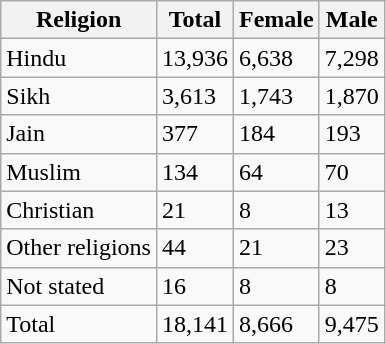<table class="wikitable sortable">
<tr>
<th>Religion</th>
<th>Total</th>
<th>Female</th>
<th>Male</th>
</tr>
<tr>
<td>Hindu</td>
<td>13,936</td>
<td>6,638</td>
<td>7,298</td>
</tr>
<tr>
<td>Sikh</td>
<td>3,613</td>
<td>1,743</td>
<td>1,870</td>
</tr>
<tr>
<td>Jain</td>
<td>377</td>
<td>184</td>
<td>193</td>
</tr>
<tr>
<td>Muslim</td>
<td>134</td>
<td>64</td>
<td>70</td>
</tr>
<tr>
<td>Christian</td>
<td>21</td>
<td>8</td>
<td>13</td>
</tr>
<tr>
<td>Other religions</td>
<td>44</td>
<td>21</td>
<td>23</td>
</tr>
<tr>
<td>Not stated</td>
<td>16</td>
<td>8</td>
<td>8</td>
</tr>
<tr>
<td>Total</td>
<td>18,141</td>
<td>8,666</td>
<td>9,475</td>
</tr>
</table>
